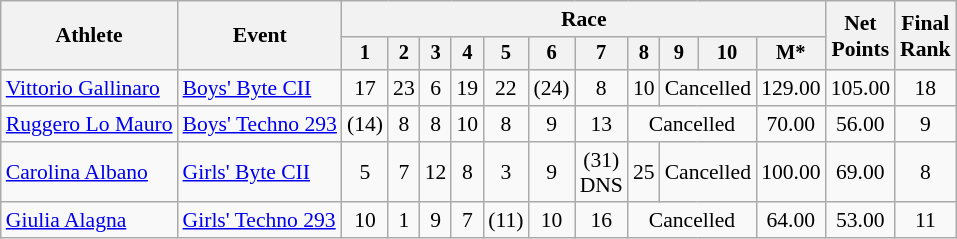<table class="wikitable" style="font-size:90%">
<tr>
<th rowspan="2">Athlete</th>
<th rowspan="2">Event</th>
<th colspan=11>Race</th>
<th rowspan=2>Net<br>Points</th>
<th rowspan=2>Final <br>Rank</th>
</tr>
<tr style="font-size:95%">
<th>1</th>
<th>2</th>
<th>3</th>
<th>4</th>
<th>5</th>
<th>6</th>
<th>7</th>
<th>8</th>
<th>9</th>
<th>10</th>
<th>M*</th>
</tr>
<tr align=center>
<td align=left><a href='#'>Vittorio Gallinaro</a></td>
<td align=left><a href='#'>Boys' Byte CII</a></td>
<td>17</td>
<td>23</td>
<td>6</td>
<td>19</td>
<td>22</td>
<td>(24)</td>
<td>8</td>
<td>10</td>
<td colspan=2>Cancelled</td>
<td>129.00</td>
<td>105.00</td>
<td>18</td>
</tr>
<tr align=center>
<td align=left><a href='#'>Ruggero Lo Mauro</a></td>
<td align=left><a href='#'>Boys' Techno 293</a></td>
<td>(14)</td>
<td>8</td>
<td>8</td>
<td>10</td>
<td>8</td>
<td>9</td>
<td>13</td>
<td colspan=3>Cancelled</td>
<td>70.00</td>
<td>56.00</td>
<td>9</td>
</tr>
<tr align=center>
<td align=left><a href='#'>Carolina Albano</a></td>
<td align=left><a href='#'>Girls' Byte CII</a></td>
<td>5</td>
<td>7</td>
<td>12</td>
<td>8</td>
<td>3</td>
<td>9</td>
<td>(31)<br>DNS</td>
<td>25</td>
<td colspan=2>Cancelled</td>
<td>100.00</td>
<td>69.00</td>
<td>8</td>
</tr>
<tr align=center>
<td align=left><a href='#'>Giulia Alagna</a></td>
<td align=left><a href='#'>Girls' Techno 293</a></td>
<td>10</td>
<td>1</td>
<td>9</td>
<td>7</td>
<td>(11)</td>
<td>10</td>
<td>16</td>
<td colspan=3>Cancelled</td>
<td>64.00</td>
<td>53.00</td>
<td>11</td>
</tr>
</table>
